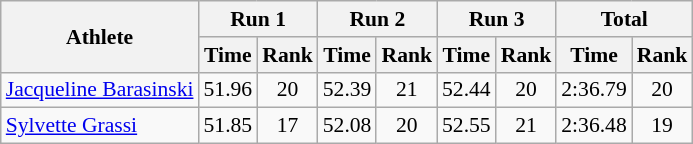<table class="wikitable" border="1" style="font-size:90%">
<tr>
<th rowspan="2">Athlete</th>
<th colspan="2">Run 1</th>
<th colspan="2">Run 2</th>
<th colspan="2">Run 3</th>
<th colspan="2">Total</th>
</tr>
<tr>
<th>Time</th>
<th>Rank</th>
<th>Time</th>
<th>Rank</th>
<th>Time</th>
<th>Rank</th>
<th>Time</th>
<th>Rank</th>
</tr>
<tr>
<td><a href='#'>Jacqueline Barasinski</a></td>
<td align="center">51.96</td>
<td align="center">20</td>
<td align="center">52.39</td>
<td align="center">21</td>
<td align="center">52.44</td>
<td align="center">20</td>
<td align="center">2:36.79</td>
<td align="center">20</td>
</tr>
<tr>
<td><a href='#'>Sylvette Grassi</a></td>
<td align="center">51.85</td>
<td align="center">17</td>
<td align="center">52.08</td>
<td align="center">20</td>
<td align="center">52.55</td>
<td align="center">21</td>
<td align="center">2:36.48</td>
<td align="center">19</td>
</tr>
</table>
